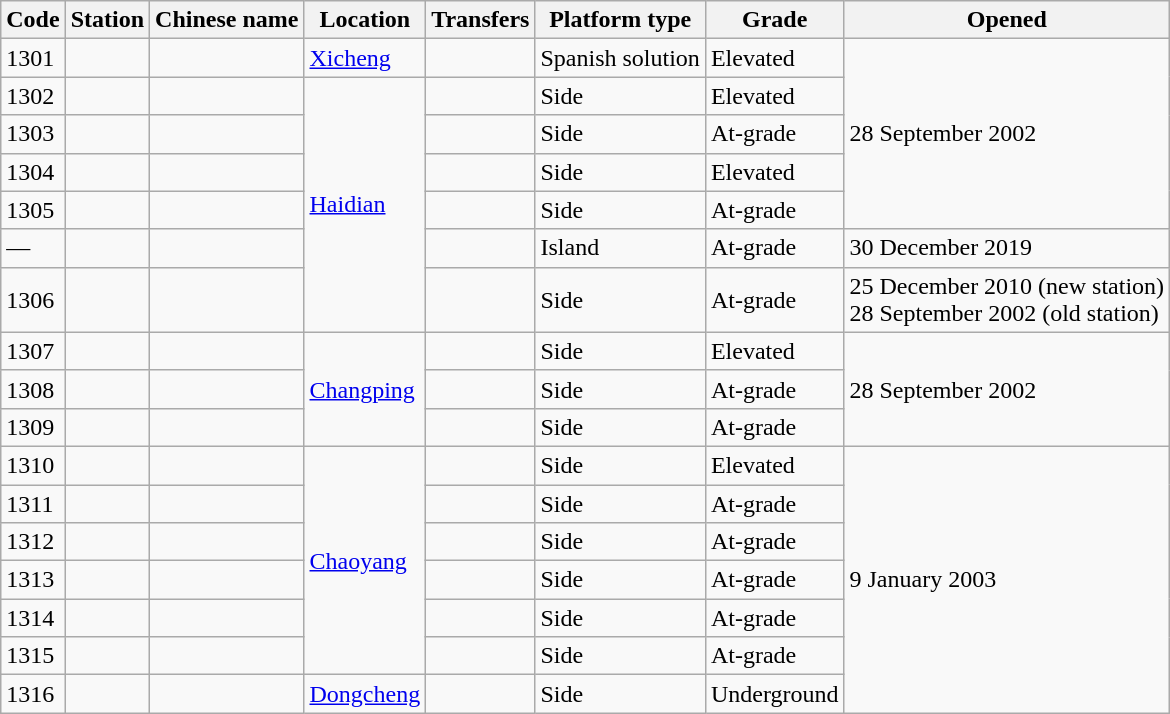<table class=wikitable>
<tr>
<th>Code</th>
<th>Station</th>
<th>Chinese name</th>
<th>Location</th>
<th>Transfers</th>
<th>Platform type</th>
<th>Grade</th>
<th>Opened</th>
</tr>
<tr>
<td>1301</td>
<td></td>
<td><span></span></td>
<td><a href='#'>Xicheng</a></td>
<td>  <br></td>
<td>Spanish solution</td>
<td>Elevated</td>
<td rowspan=5>28 September 2002</td>
</tr>
<tr>
<td>1302</td>
<td></td>
<td><span></span></td>
<td rowspan=6><a href='#'>Haidian</a></td>
<td></td>
<td>Side</td>
<td>Elevated</td>
</tr>
<tr>
<td>1303</td>
<td></td>
<td><span></span></td>
<td></td>
<td>Side</td>
<td>At-grade</td>
</tr>
<tr>
<td>1304</td>
<td></td>
<td><span></span></td>
<td></td>
<td>Side</td>
<td>Elevated</td>
</tr>
<tr>
<td>1305</td>
<td></td>
<td><span></span></td>
<td></td>
<td>Side</td>
<td>At-grade</td>
</tr>
<tr>
<td>—</td>
<td></td>
<td><span></span></td>
<td> <br></td>
<td>Island</td>
<td>At-grade</td>
<td>30 December 2019</td>
</tr>
<tr>
<td>1306</td>
<td></td>
<td><span></span></td>
<td></td>
<td>Side</td>
<td>At-grade</td>
<td>25 December 2010 (new station)<br>28 September 2002 (old station)</td>
</tr>
<tr>
<td>1307</td>
<td></td>
<td><span></span></td>
<td rowspan=3><a href='#'>Changping</a></td>
<td></td>
<td>Side</td>
<td>Elevated</td>
<td rowspan=3>28 September 2002</td>
</tr>
<tr>
<td>1308</td>
<td></td>
<td><span></span></td>
<td></td>
<td>Side</td>
<td>At-grade</td>
</tr>
<tr>
<td>1309</td>
<td></td>
<td><span></span></td>
<td> <br></td>
<td>Side</td>
<td>At-grade</td>
</tr>
<tr>
<td>1310</td>
<td></td>
<td><span></span></td>
<td rowspan=6><a href='#'>Chaoyang</a></td>
<td></td>
<td>Side</td>
<td>Elevated</td>
<td rowspan=7>9 January 2003</td>
</tr>
<tr>
<td>1311</td>
<td></td>
<td><span></span></td>
<td></td>
<td>Side</td>
<td>At-grade</td>
</tr>
<tr>
<td>1312</td>
<td></td>
<td><span></span></td>
<td></td>
<td>Side</td>
<td>At-grade</td>
</tr>
<tr>
<td>1313</td>
<td></td>
<td><span></span></td>
<td></td>
<td>Side</td>
<td>At-grade</td>
</tr>
<tr>
<td>1314</td>
<td></td>
<td><span></span></td>
<td></td>
<td>Side</td>
<td>At-grade</td>
</tr>
<tr>
<td>1315</td>
<td></td>
<td><span></span></td>
<td></td>
<td>Side</td>
<td>At-grade</td>
</tr>
<tr>
<td>1316</td>
<td></td>
<td><span></span></td>
<td><a href='#'>Dongcheng</a></td>
<td> </td>
<td>Side</td>
<td>Underground</td>
</tr>
</table>
